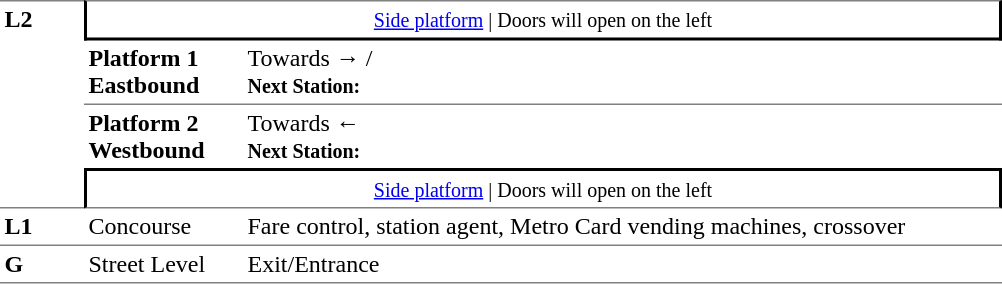<table table border=0 cellspacing=0 cellpadding=3>
<tr>
<td style="border-top:solid 1px grey;border-bottom:solid 1px grey;" width=50 rowspan=4 valign=top><strong>L2</strong></td>
<td style="border-top:solid 1px grey;border-right:solid 2px black;border-left:solid 2px black;border-bottom:solid 2px black;text-align:center;" colspan=2><small><a href='#'>Side platform</a> | Doors will open on the left </small></td>
</tr>
<tr>
<td style="border-bottom:solid 1px grey;" width=100><span><strong>Platform 1</strong><br><strong>Eastbound</strong></span></td>
<td style="border-bottom:solid 1px grey;" width=500>Towards →  / <br><small><strong>Next Station:</strong> </small></td>
</tr>
<tr>
<td><span><strong>Platform 2</strong><br><strong>Westbound</strong></span></td>
<td><span></span>Towards ← <br><small><strong>Next Station:</strong> </small></td>
</tr>
<tr>
<td style="border-top:solid 2px black;border-right:solid 2px black;border-left:solid 2px black;border-bottom:solid 1px grey;text-align:center;" colspan=2><small><a href='#'>Side platform</a> | Doors will open on the left </small></td>
</tr>
<tr>
<td valign=top><strong>L1</strong></td>
<td valign=top>Concourse</td>
<td valign=top>Fare control, station agent, Metro Card vending machines, crossover</td>
</tr>
<tr>
<td style="border-bottom:solid 1px grey;border-top:solid 1px grey;" width=50 valign=top><strong>G</strong></td>
<td style="border-top:solid 1px grey;border-bottom:solid 1px grey;" width=100 valign=top>Street Level</td>
<td style="border-top:solid 1px grey;border-bottom:solid 1px grey;" width=500 valign=top>Exit/Entrance</td>
</tr>
</table>
